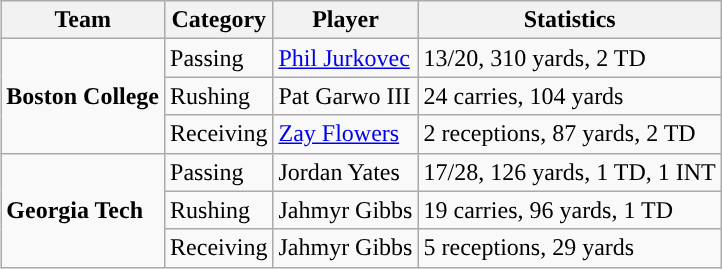<table class="wikitable" style="float: right;">
<tr>
<th>Team</th>
<th>Category</th>
<th>Player</th>
<th>Statistics</th>
</tr>
<tr>
<td rowspan=3><strong>Boston College</strong></td>
<td>Passing</td>
<td><a href='#'>Phil Jurkovec</a></td>
<td>13/20, 310 yards, 2 TD</td>
</tr>
<tr>
<td>Rushing</td>
<td>Pat Garwo III</td>
<td>24 carries, 104 yards</td>
</tr>
<tr>
<td>Receiving</td>
<td><a href='#'>Zay Flowers</a></td>
<td>2 receptions, 87 yards, 2 TD</td>
</tr>
<tr>
<td rowspan=3><strong>Georgia Tech</strong></td>
<td>Passing</td>
<td>Jordan Yates</td>
<td>17/28, 126 yards, 1 TD, 1 INT</td>
</tr>
<tr>
<td>Rushing</td>
<td>Jahmyr Gibbs</td>
<td>19 carries, 96 yards, 1 TD</td>
</tr>
<tr>
<td>Receiving</td>
<td>Jahmyr Gibbs</td>
<td>5 receptions, 29 yards</td>
</tr>
</table>
